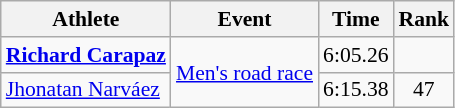<table class=wikitable style=font-size:90%;text-align:center>
<tr>
<th>Athlete</th>
<th>Event</th>
<th>Time</th>
<th>Rank</th>
</tr>
<tr align=center>
<td align=left><strong><a href='#'>Richard Carapaz</a></strong></td>
<td align=left rowspan=2><a href='#'>Men's road race</a></td>
<td>6:05.26</td>
<td></td>
</tr>
<tr align=center>
<td align=left><a href='#'>Jhonatan Narváez</a></td>
<td>6:15.38</td>
<td>47</td>
</tr>
</table>
